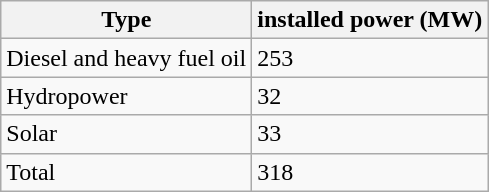<table class="wikitable">
<tr>
<th>Type</th>
<th>installed power (MW)</th>
</tr>
<tr>
<td>Diesel and heavy fuel oil</td>
<td>253</td>
</tr>
<tr>
<td>Hydropower</td>
<td>32</td>
</tr>
<tr>
<td>Solar</td>
<td>33</td>
</tr>
<tr>
<td>Total</td>
<td>318</td>
</tr>
</table>
